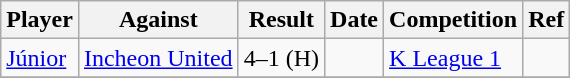<table class="wikitable">
<tr>
<th>Player</th>
<th>Against</th>
<th style="text-align:center">Result</th>
<th>Date</th>
<th style="text-align:center">Competition</th>
<th>Ref</th>
</tr>
<tr>
<td> <a href='#'>Júnior</a></td>
<td> <a href='#'>Incheon United</a></td>
<td>4–1 (H)</td>
<td></td>
<td><a href='#'>K League 1</a></td>
<td></td>
</tr>
<tr>
</tr>
</table>
